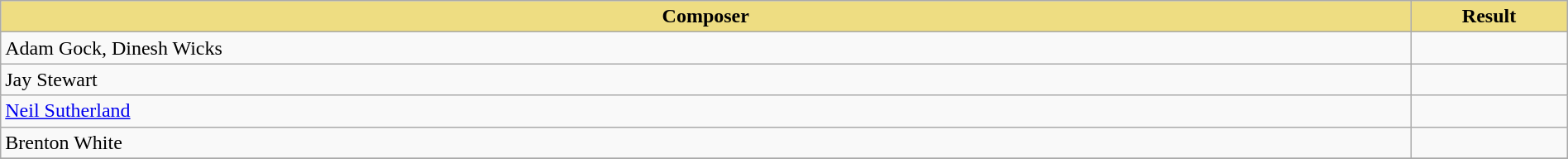<table class="wikitable" width=100%>
<tr>
<th style="width:90%;background:#EEDD82;">Composer</th>
<th style="width:10%;background:#EEDD82;">Result<br></th>
</tr>
<tr>
<td>Adam Gock, Dinesh Wicks</td>
<td></td>
</tr>
<tr>
<td>Jay Stewart</td>
<td></td>
</tr>
<tr>
<td><a href='#'>Neil Sutherland</a></td>
<td></td>
</tr>
<tr>
<td>Brenton White</td>
<td></td>
</tr>
<tr>
</tr>
</table>
